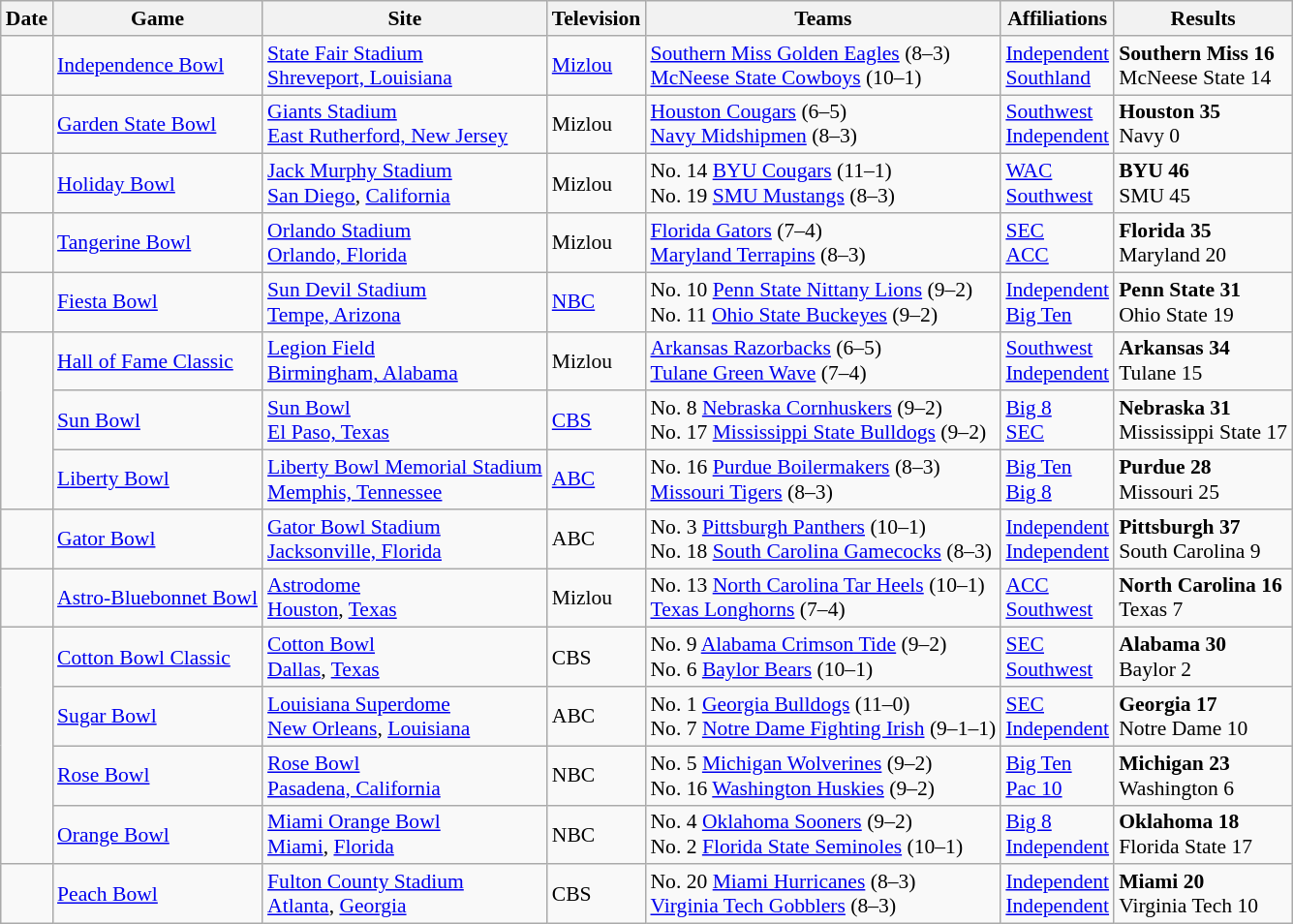<table class="wikitable" style="font-size:90%">
<tr>
<th>Date</th>
<th>Game</th>
<th>Site</th>
<th>Television</th>
<th>Teams</th>
<th>Affiliations</th>
<th>Results</th>
</tr>
<tr>
<td></td>
<td><a href='#'>Independence Bowl</a></td>
<td><a href='#'>State Fair Stadium</a><br><a href='#'>Shreveport, Louisiana</a></td>
<td><a href='#'>Mizlou</a></td>
<td><a href='#'>Southern Miss Golden Eagles</a> (8–3)<br><a href='#'>McNeese State Cowboys</a> (10–1)</td>
<td><a href='#'>Independent</a><br><a href='#'>Southland</a></td>
<td><strong>Southern Miss 16</strong><br>McNeese State 14</td>
</tr>
<tr>
<td></td>
<td><a href='#'>Garden State Bowl</a></td>
<td><a href='#'>Giants Stadium</a><br><a href='#'>East Rutherford, New Jersey</a></td>
<td>Mizlou</td>
<td><a href='#'>Houston Cougars</a> (6–5)<br><a href='#'>Navy Midshipmen</a> (8–3)</td>
<td><a href='#'>Southwest</a><br><a href='#'>Independent</a></td>
<td><strong>Houston 35</strong><br>Navy 0</td>
</tr>
<tr>
<td></td>
<td><a href='#'>Holiday Bowl</a></td>
<td><a href='#'>Jack Murphy Stadium</a><br><a href='#'>San Diego</a>, <a href='#'>California</a></td>
<td>Mizlou</td>
<td>No. 14 <a href='#'>BYU Cougars</a> (11–1)<br>No. 19 <a href='#'>SMU Mustangs</a> (8–3)</td>
<td><a href='#'>WAC</a><br><a href='#'>Southwest</a></td>
<td><strong>BYU 46</strong><br>SMU 45</td>
</tr>
<tr>
<td></td>
<td><a href='#'>Tangerine Bowl</a></td>
<td><a href='#'>Orlando Stadium</a><br><a href='#'>Orlando, Florida</a></td>
<td>Mizlou</td>
<td><a href='#'>Florida Gators</a> (7–4)<br><a href='#'>Maryland Terrapins</a> (8–3)</td>
<td><a href='#'>SEC</a><br><a href='#'>ACC</a></td>
<td><strong>Florida 35</strong><br>Maryland 20</td>
</tr>
<tr>
<td></td>
<td><a href='#'>Fiesta Bowl</a></td>
<td><a href='#'>Sun Devil Stadium</a><br><a href='#'>Tempe, Arizona</a></td>
<td><a href='#'>NBC</a></td>
<td>No. 10 <a href='#'>Penn State Nittany Lions</a> (9–2)<br>No. 11 <a href='#'>Ohio State Buckeyes</a> (9–2)</td>
<td><a href='#'>Independent</a><br><a href='#'>Big Ten</a></td>
<td><strong>Penn State 31</strong><br>Ohio State 19</td>
</tr>
<tr>
<td rowspan=3></td>
<td><a href='#'>Hall of Fame Classic</a></td>
<td><a href='#'>Legion Field</a><br><a href='#'>Birmingham, Alabama</a></td>
<td>Mizlou</td>
<td><a href='#'>Arkansas Razorbacks</a> (6–5)<br><a href='#'>Tulane Green Wave</a> (7–4)</td>
<td><a href='#'>Southwest</a><br><a href='#'>Independent</a></td>
<td><strong>Arkansas 34</strong><br>Tulane 15</td>
</tr>
<tr>
<td><a href='#'>Sun Bowl</a></td>
<td><a href='#'>Sun Bowl</a><br><a href='#'>El Paso, Texas</a></td>
<td><a href='#'>CBS</a></td>
<td>No. 8 <a href='#'>Nebraska Cornhuskers</a> (9–2)<br>No. 17 <a href='#'>Mississippi State Bulldogs</a> (9–2)</td>
<td><a href='#'>Big 8</a><br><a href='#'>SEC</a></td>
<td><strong>Nebraska 31</strong><br>Mississippi State 17</td>
</tr>
<tr>
<td><a href='#'>Liberty Bowl</a></td>
<td><a href='#'>Liberty Bowl Memorial Stadium</a><br><a href='#'>Memphis, Tennessee</a></td>
<td><a href='#'>ABC</a></td>
<td>No. 16 <a href='#'>Purdue Boilermakers</a> (8–3)<br><a href='#'>Missouri Tigers</a> (8–3)</td>
<td><a href='#'>Big Ten</a><br><a href='#'>Big 8</a></td>
<td><strong>Purdue 28</strong><br>Missouri 25</td>
</tr>
<tr>
<td></td>
<td><a href='#'>Gator Bowl</a></td>
<td><a href='#'>Gator Bowl Stadium</a><br><a href='#'>Jacksonville, Florida</a></td>
<td>ABC</td>
<td>No. 3 <a href='#'>Pittsburgh Panthers</a> (10–1)<br>No. 18 <a href='#'>South Carolina Gamecocks</a> (8–3)</td>
<td><a href='#'>Independent</a><br><a href='#'>Independent</a></td>
<td><strong>Pittsburgh 37</strong><br>South Carolina 9</td>
</tr>
<tr>
<td></td>
<td><a href='#'>Astro-Bluebonnet Bowl</a></td>
<td><a href='#'>Astrodome</a><br><a href='#'>Houston</a>, <a href='#'>Texas</a></td>
<td>Mizlou</td>
<td>No. 13 <a href='#'>North Carolina Tar Heels</a> (10–1)<br><a href='#'>Texas Longhorns</a> (7–4)</td>
<td><a href='#'>ACC</a><br><a href='#'>Southwest</a></td>
<td><strong>North Carolina 16</strong><br>Texas 7</td>
</tr>
<tr>
<td rowspan=4></td>
<td><a href='#'>Cotton Bowl Classic</a></td>
<td><a href='#'>Cotton Bowl</a><br><a href='#'>Dallas</a>, <a href='#'>Texas</a></td>
<td>CBS</td>
<td>No. 9 <a href='#'>Alabama Crimson Tide</a> (9–2)<br>No. 6 <a href='#'>Baylor Bears</a> (10–1)</td>
<td><a href='#'>SEC</a><br><a href='#'>Southwest</a></td>
<td><strong>Alabama 30</strong><br>Baylor 2</td>
</tr>
<tr>
<td><a href='#'>Sugar Bowl</a></td>
<td><a href='#'>Louisiana Superdome</a><br><a href='#'>New Orleans</a>, <a href='#'>Louisiana</a></td>
<td>ABC</td>
<td>No. 1 <a href='#'>Georgia Bulldogs</a> (11–0)<br>No. 7 <a href='#'>Notre Dame Fighting Irish</a> (9–1–1)</td>
<td><a href='#'>SEC</a><br><a href='#'>Independent</a></td>
<td><strong>Georgia 17</strong><br>Notre Dame 10</td>
</tr>
<tr>
<td><a href='#'>Rose Bowl</a></td>
<td><a href='#'>Rose Bowl</a><br><a href='#'>Pasadena, California</a></td>
<td>NBC</td>
<td>No. 5 <a href='#'>Michigan Wolverines</a> (9–2)<br>No. 16 <a href='#'>Washington Huskies</a> (9–2)</td>
<td><a href='#'>Big Ten</a><br><a href='#'>Pac 10</a></td>
<td><strong>Michigan 23</strong><br>Washington 6</td>
</tr>
<tr>
<td><a href='#'>Orange Bowl</a></td>
<td><a href='#'>Miami Orange Bowl</a><br><a href='#'>Miami</a>, <a href='#'>Florida</a></td>
<td>NBC</td>
<td>No. 4 <a href='#'>Oklahoma Sooners</a> (9–2)<br>No. 2 <a href='#'>Florida State Seminoles</a> (10–1)</td>
<td><a href='#'>Big 8</a><br><a href='#'>Independent</a></td>
<td><strong>Oklahoma 18</strong><br>Florida State 17</td>
</tr>
<tr>
<td></td>
<td><a href='#'>Peach Bowl</a></td>
<td><a href='#'>Fulton County Stadium</a><br><a href='#'>Atlanta</a>, <a href='#'>Georgia</a></td>
<td>CBS</td>
<td>No. 20 <a href='#'>Miami Hurricanes</a> (8–3)<br><a href='#'>Virginia Tech Gobblers</a> (8–3)</td>
<td><a href='#'>Independent</a><br><a href='#'>Independent</a></td>
<td><strong>Miami 20</strong><br>Virginia Tech 10</td>
</tr>
</table>
